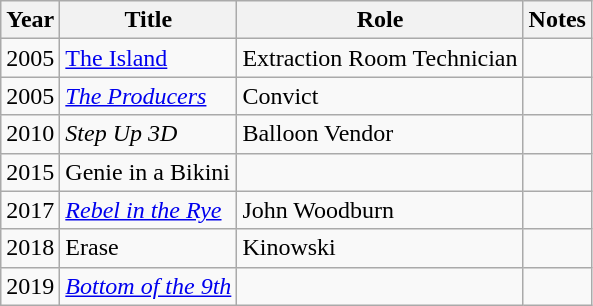<table class="wikitable sortable">
<tr>
<th>Year</th>
<th>Title</th>
<th>Role</th>
<th>Notes</th>
</tr>
<tr>
<td>2005</td>
<td><a href='#'>The Island</a></td>
<td>Extraction Room Technician</td>
<td></td>
</tr>
<tr>
<td>2005</td>
<td><em><a href='#'>The Producers</a></em></td>
<td>Convict</td>
<td></td>
</tr>
<tr>
<td>2010</td>
<td><em>Step Up 3D</em></td>
<td>Balloon Vendor</td>
<td></td>
</tr>
<tr>
<td>2015</td>
<td>Genie in a Bikini</td>
<td></td>
<td></td>
</tr>
<tr>
<td>2017</td>
<td><em><a href='#'>Rebel in the Rye</a></em></td>
<td>John Woodburn</td>
<td></td>
</tr>
<tr>
<td>2018</td>
<td>Erase</td>
<td>Kinowski</td>
<td></td>
</tr>
<tr>
<td>2019</td>
<td><em><a href='#'>Bottom of the 9th</a></em></td>
<td></td>
<td></td>
</tr>
</table>
